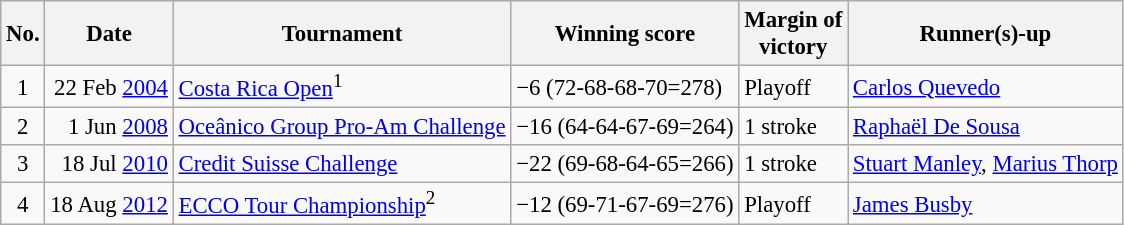<table class="wikitable" style="font-size:95%;">
<tr>
<th>No.</th>
<th>Date</th>
<th>Tournament</th>
<th>Winning score</th>
<th>Margin of<br>victory</th>
<th>Runner(s)-up</th>
</tr>
<tr>
<td align=center>1</td>
<td align=right>22 Feb <a href='#'>2004</a></td>
<td><a href='#'>Costa Rica Open</a><sup>1</sup></td>
<td>−6 (72-68-68-70=278)</td>
<td>Playoff</td>
<td> <a href='#'>Carlos Quevedo</a></td>
</tr>
<tr>
<td align=center>2</td>
<td align=right>1 Jun <a href='#'>2008</a></td>
<td><a href='#'>Oceânico Group Pro-Am Challenge</a></td>
<td>−16 (64-64-67-69=264)</td>
<td>1 stroke</td>
<td> <a href='#'>Raphaël De Sousa</a></td>
</tr>
<tr>
<td align=center>3</td>
<td align=right>18 Jul <a href='#'>2010</a></td>
<td><a href='#'>Credit Suisse Challenge</a></td>
<td>−22 (69-68-64-65=266)</td>
<td>1 stroke</td>
<td> <a href='#'>Stuart Manley</a>,  <a href='#'>Marius Thorp</a></td>
</tr>
<tr>
<td align=center>4</td>
<td align=right>18 Aug <a href='#'>2012</a></td>
<td><a href='#'>ECCO Tour Championship</a><sup>2</sup></td>
<td>−12 (69-71-67-69=276)</td>
<td>Playoff</td>
<td> <a href='#'>James Busby</a></td>
</tr>
</table>
